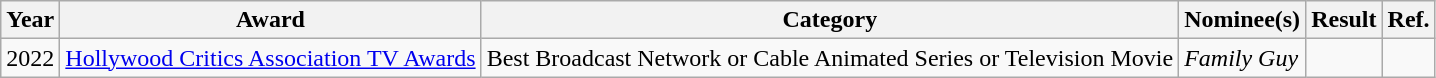<table class="wikitable">
<tr>
<th>Year</th>
<th>Award</th>
<th>Category</th>
<th>Nominee(s)</th>
<th>Result</th>
<th>Ref.</th>
</tr>
<tr>
<td>2022</td>
<td><a href='#'>Hollywood Critics Association TV Awards</a></td>
<td>Best Broadcast Network or Cable Animated Series or Television Movie</td>
<td><em>Family Guy</em></td>
<td></td>
<td style="text-align:center;"></td>
</tr>
</table>
